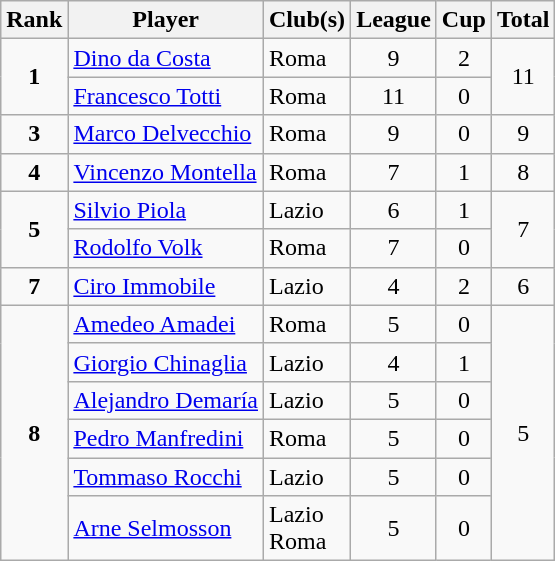<table class="wikitable sortable">
<tr>
<th>Rank</th>
<th>Player</th>
<th>Club(s)</th>
<th>League</th>
<th>Cup</th>
<th>Total</th>
</tr>
<tr>
<td rowspan=2 align=center><strong>1</strong></td>
<td> <a href='#'>Dino da Costa</a></td>
<td>Roma</td>
<td align=center>9</td>
<td align=center>2</td>
<td rowspan=2 align=center>11</td>
</tr>
<tr>
<td> <a href='#'>Francesco Totti</a></td>
<td>Roma</td>
<td align=center>11</td>
<td align=center>0</td>
</tr>
<tr>
<td align=center><strong>3</strong></td>
<td> <a href='#'>Marco Delvecchio</a></td>
<td>Roma</td>
<td align=center>9</td>
<td align=center>0</td>
<td align=center>9</td>
</tr>
<tr>
<td align=center><strong>4</strong></td>
<td> <a href='#'>Vincenzo Montella</a></td>
<td>Roma</td>
<td align=center>7</td>
<td align=center>1</td>
<td align=center>8</td>
</tr>
<tr>
<td rowspan=2 align=center><strong>5</strong></td>
<td> <a href='#'>Silvio Piola</a></td>
<td>Lazio</td>
<td align=center>6</td>
<td align=center>1</td>
<td rowspan=2 align=center>7</td>
</tr>
<tr>
<td> <a href='#'>Rodolfo Volk</a></td>
<td>Roma</td>
<td align=center>7</td>
<td align=center>0</td>
</tr>
<tr>
<td align=center><strong>7</strong></td>
<td> <a href='#'>Ciro Immobile</a></td>
<td>Lazio</td>
<td align=center>4</td>
<td align=center>2</td>
<td align=center>6</td>
</tr>
<tr>
<td rowspan=6 align=center><strong>8</strong></td>
<td> <a href='#'>Amedeo Amadei</a></td>
<td>Roma</td>
<td align=center>5</td>
<td align=center>0</td>
<td rowspan=6 align=center>5</td>
</tr>
<tr>
<td> <a href='#'>Giorgio Chinaglia</a></td>
<td>Lazio</td>
<td align=center>4</td>
<td align=center>1</td>
</tr>
<tr>
<td> <a href='#'>Alejandro Demaría</a></td>
<td>Lazio</td>
<td align=center>5</td>
<td align=center>0</td>
</tr>
<tr>
<td> <a href='#'>Pedro Manfredini</a></td>
<td>Roma</td>
<td align=center>5</td>
<td align=center>0</td>
</tr>
<tr>
<td> <a href='#'>Tommaso Rocchi</a></td>
<td>Lazio</td>
<td align=center>5</td>
<td align=center>0</td>
</tr>
<tr>
<td> <a href='#'>Arne Selmosson</a></td>
<td>Lazio<br>Roma</td>
<td align=center>5</td>
<td align=center>0</td>
</tr>
</table>
